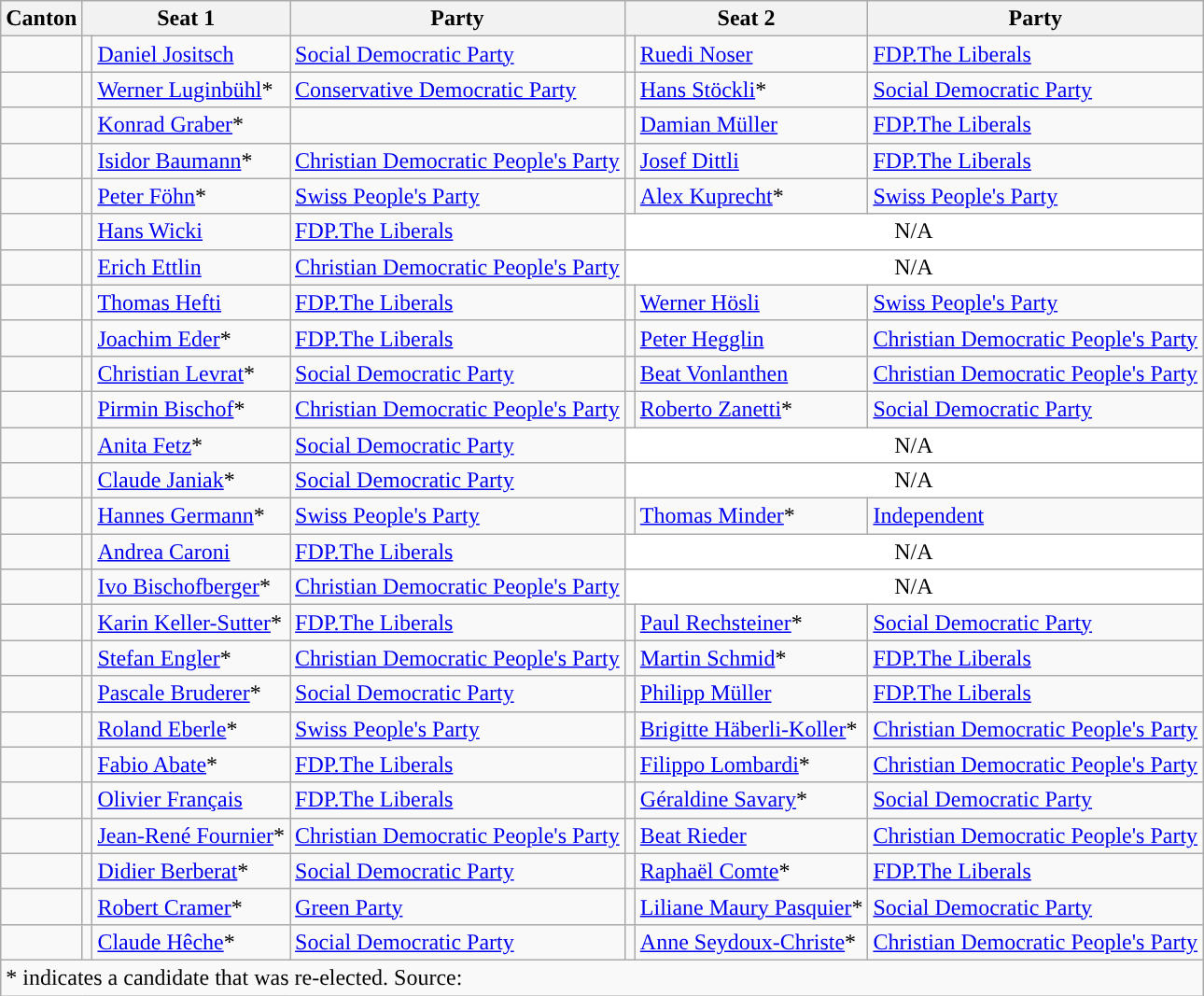<table class="wikitable sortable">
<tr>
<th>Canton</th>
<th colspan=2>Seat 1</th>
<th>Party</th>
<th colspan=2>Seat 2</th>
<th>Party</th>
</tr>
<tr>
<td></td>
<td style="background-color:"></td>
<td><a href='#'>Daniel Jositsch</a></td>
<td><a href='#'>Social Democratic Party</a></td>
<td style="background-color:"></td>
<td><a href='#'>Ruedi Noser</a></td>
<td><a href='#'>FDP.The Liberals</a></td>
</tr>
<tr>
<td></td>
<td style="background-color:"></td>
<td><a href='#'>Werner Luginbühl</a>*</td>
<td><a href='#'>Conservative Democratic Party</a></td>
<td style="background-color:"></td>
<td><a href='#'>Hans Stöckli</a>*</td>
<td><a href='#'>Social Democratic Party</a></td>
</tr>
<tr>
<td></td>
<td style="background-color:"></td>
<td><a href='#'>Konrad Graber</a>*</td>
<td></td>
<td style="background-color:"></td>
<td><a href='#'>Damian Müller</a></td>
<td><a href='#'>FDP.The Liberals</a></td>
</tr>
<tr>
<td></td>
<td style="background-color:"></td>
<td><a href='#'>Isidor Baumann</a>*</td>
<td><a href='#'>Christian Democratic People's Party</a></td>
<td style="background-color:"></td>
<td><a href='#'>Josef Dittli</a></td>
<td><a href='#'>FDP.The Liberals</a></td>
</tr>
<tr>
<td></td>
<td style="background-color:"></td>
<td><a href='#'>Peter Föhn</a>*</td>
<td><a href='#'>Swiss People's Party</a></td>
<td style="background-color:"></td>
<td><a href='#'>Alex Kuprecht</a>*</td>
<td><a href='#'>Swiss People's Party</a></td>
</tr>
<tr>
<td></td>
<td style="background-color:"></td>
<td><a href='#'>Hans Wicki</a></td>
<td><a href='#'>FDP.The Liberals</a></td>
<td colspan=3 style="background-color:white;text-align:center;">N/A</td>
</tr>
<tr>
<td></td>
<td style="background-color:"></td>
<td><a href='#'>Erich Ettlin</a></td>
<td><a href='#'>Christian Democratic People's Party</a></td>
<td colspan=3 style="background-color:white;text-align:center;">N/A</td>
</tr>
<tr>
<td></td>
<td style="background-color:"></td>
<td><a href='#'>Thomas Hefti</a></td>
<td><a href='#'>FDP.The Liberals</a></td>
<td style="background-color:"></td>
<td><a href='#'>Werner Hösli</a></td>
<td><a href='#'>Swiss People's Party</a></td>
</tr>
<tr>
<td></td>
<td style="background-color:"></td>
<td><a href='#'>Joachim Eder</a>*</td>
<td><a href='#'>FDP.The Liberals</a></td>
<td style="background-color:"></td>
<td><a href='#'>Peter Hegglin</a></td>
<td><a href='#'>Christian Democratic People's Party</a></td>
</tr>
<tr>
<td></td>
<td style="background-color:"></td>
<td><a href='#'>Christian Levrat</a>*</td>
<td><a href='#'>Social Democratic Party</a></td>
<td style="background-color:"></td>
<td><a href='#'>Beat Vonlanthen</a></td>
<td><a href='#'>Christian Democratic People's Party</a></td>
</tr>
<tr>
<td></td>
<td style="background-color:"></td>
<td><a href='#'>Pirmin Bischof</a>*</td>
<td><a href='#'>Christian Democratic People's Party</a></td>
<td style="background-color:"></td>
<td><a href='#'>Roberto Zanetti</a>*</td>
<td><a href='#'>Social Democratic Party</a></td>
</tr>
<tr>
<td></td>
<td style="background-color:"></td>
<td><a href='#'>Anita Fetz</a>*</td>
<td><a href='#'>Social Democratic Party</a></td>
<td colspan=3 style="background-color:white;text-align:center;">N/A</td>
</tr>
<tr>
<td></td>
<td style="background-color:"></td>
<td><a href='#'>Claude Janiak</a>*</td>
<td><a href='#'>Social Democratic Party</a></td>
<td colspan=3 style="background-color:white;text-align:center;">N/A</td>
</tr>
<tr>
<td></td>
<td style="background-color:"></td>
<td><a href='#'>Hannes Germann</a>*</td>
<td><a href='#'>Swiss People's Party</a></td>
<td style="background-color:"></td>
<td><a href='#'>Thomas Minder</a>*</td>
<td><a href='#'>Independent</a></td>
</tr>
<tr>
<td></td>
<td style="background-color:"></td>
<td><a href='#'>Andrea Caroni</a></td>
<td><a href='#'>FDP.The Liberals</a></td>
<td colspan=3 style="background-color:white;text-align:center;">N/A</td>
</tr>
<tr>
<td></td>
<td style="background-color:"></td>
<td><a href='#'>Ivo Bischofberger</a>*</td>
<td><a href='#'>Christian Democratic People's Party</a></td>
<td colspan=3 style="background-color:white;text-align:center;">N/A</td>
</tr>
<tr>
<td></td>
<td style="background-color:"></td>
<td><a href='#'>Karin Keller-Sutter</a>*</td>
<td><a href='#'>FDP.The Liberals</a></td>
<td style="background-color:"></td>
<td><a href='#'>Paul Rechsteiner</a>*</td>
<td><a href='#'>Social Democratic Party</a></td>
</tr>
<tr>
<td></td>
<td style="background-color:"></td>
<td><a href='#'>Stefan Engler</a>*</td>
<td><a href='#'>Christian Democratic People's Party</a></td>
<td style="background-color:"></td>
<td><a href='#'>Martin Schmid</a>*</td>
<td><a href='#'>FDP.The Liberals</a></td>
</tr>
<tr>
<td></td>
<td style="background-color:"></td>
<td><a href='#'>Pascale Bruderer</a>*</td>
<td><a href='#'>Social Democratic Party</a></td>
<td style="background-color:"></td>
<td><a href='#'>Philipp Müller</a></td>
<td><a href='#'>FDP.The Liberals</a></td>
</tr>
<tr>
<td></td>
<td style="background-color:"></td>
<td><a href='#'>Roland Eberle</a>*</td>
<td><a href='#'>Swiss People's Party</a></td>
<td style="background-color:"></td>
<td><a href='#'>Brigitte Häberli-Koller</a>*</td>
<td><a href='#'>Christian Democratic People's Party</a></td>
</tr>
<tr>
<td></td>
<td style="background-color:"></td>
<td><a href='#'>Fabio Abate</a>*</td>
<td><a href='#'>FDP.The Liberals</a></td>
<td style="background-color:"></td>
<td><a href='#'>Filippo Lombardi</a>*</td>
<td><a href='#'>Christian Democratic People's Party</a></td>
</tr>
<tr>
<td></td>
<td style="background-color:"></td>
<td><a href='#'>Olivier Français</a></td>
<td><a href='#'>FDP.The Liberals</a></td>
<td style="background-color:"></td>
<td><a href='#'>Géraldine Savary</a>*</td>
<td><a href='#'>Social Democratic Party</a></td>
</tr>
<tr>
<td></td>
<td style="background-color:"></td>
<td><a href='#'>Jean-René Fournier</a>*</td>
<td><a href='#'>Christian Democratic People's Party</a></td>
<td style="background-color:"></td>
<td><a href='#'>Beat Rieder</a></td>
<td><a href='#'>Christian Democratic People's Party</a></td>
</tr>
<tr>
<td></td>
<td style="background-color:"></td>
<td><a href='#'>Didier Berberat</a>*</td>
<td><a href='#'>Social Democratic Party</a></td>
<td style="background-color:"></td>
<td><a href='#'>Raphaël Comte</a>*</td>
<td><a href='#'>FDP.The Liberals</a></td>
</tr>
<tr>
<td></td>
<td style="background-color:"></td>
<td><a href='#'>Robert Cramer</a>*</td>
<td><a href='#'>Green Party</a></td>
<td style="background-color:"></td>
<td><a href='#'>Liliane Maury Pasquier</a>*</td>
<td><a href='#'>Social Democratic Party</a></td>
</tr>
<tr>
<td></td>
<td style="background-color:"></td>
<td><a href='#'>Claude Hêche</a>*</td>
<td><a href='#'>Social Democratic Party</a></td>
<td style="background-color:"></td>
<td><a href='#'>Anne Seydoux-Christe</a>*</td>
<td><a href='#'>Christian Democratic People's Party</a></td>
</tr>
<tr>
<td colspan=7>* indicates a candidate that was re-elected. Source: </td>
</tr>
</table>
